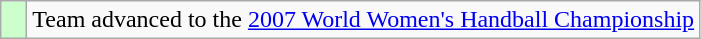<table class="wikitable" style="text-align: center;">
<tr>
<td width=10px bgcolor=#ccffcc></td>
<td>Team advanced to the <a href='#'>2007 World Women's Handball Championship</a></td>
</tr>
</table>
